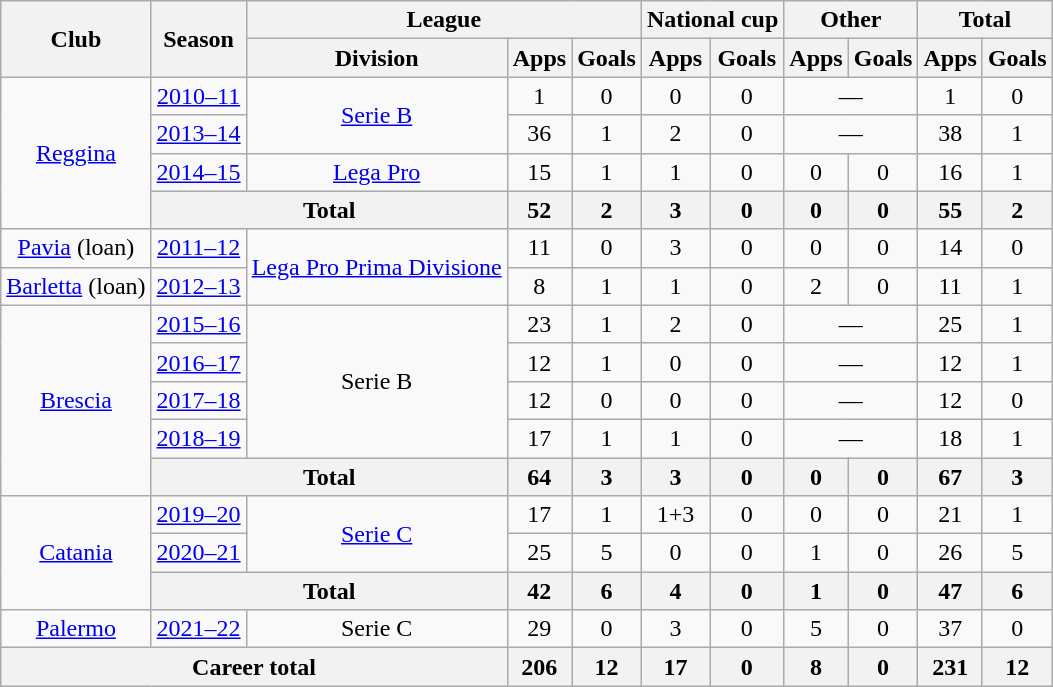<table class="wikitable" style="text-align: center;">
<tr>
<th rowspan="2">Club</th>
<th rowspan="2">Season</th>
<th colspan="3">League</th>
<th colspan="2">National cup</th>
<th colspan="2">Other</th>
<th colspan="2">Total</th>
</tr>
<tr>
<th>Division</th>
<th>Apps</th>
<th>Goals</th>
<th>Apps</th>
<th>Goals</th>
<th>Apps</th>
<th>Goals</th>
<th>Apps</th>
<th>Goals</th>
</tr>
<tr>
<td rowspan="4"><a href='#'>Reggina</a></td>
<td><a href='#'>2010–11</a></td>
<td rowspan="2"><a href='#'>Serie B</a></td>
<td>1</td>
<td>0</td>
<td>0</td>
<td>0</td>
<td colspan="2">—</td>
<td>1</td>
<td>0</td>
</tr>
<tr>
<td><a href='#'>2013–14</a></td>
<td>36</td>
<td>1</td>
<td>2</td>
<td>0</td>
<td colspan="2">—</td>
<td>38</td>
<td>1</td>
</tr>
<tr>
<td><a href='#'>2014–15</a></td>
<td><a href='#'>Lega Pro</a></td>
<td>15</td>
<td>1</td>
<td>1</td>
<td>0</td>
<td>0</td>
<td>0</td>
<td>16</td>
<td>1</td>
</tr>
<tr>
<th colspan="2">Total</th>
<th>52</th>
<th>2</th>
<th>3</th>
<th>0</th>
<th>0</th>
<th>0</th>
<th>55</th>
<th>2</th>
</tr>
<tr>
<td><a href='#'>Pavia</a> (loan)</td>
<td><a href='#'>2011–12</a></td>
<td rowspan="2"><a href='#'>Lega Pro Prima Divisione</a></td>
<td>11</td>
<td>0</td>
<td>3</td>
<td>0</td>
<td>0</td>
<td>0</td>
<td>14</td>
<td>0</td>
</tr>
<tr>
<td><a href='#'>Barletta</a> (loan)</td>
<td><a href='#'>2012–13</a></td>
<td>8</td>
<td>1</td>
<td>1</td>
<td>0</td>
<td>2</td>
<td>0</td>
<td>11</td>
<td>1</td>
</tr>
<tr>
<td rowspan="5"><a href='#'>Brescia</a></td>
<td><a href='#'>2015–16</a></td>
<td rowspan="4">Serie B</td>
<td>23</td>
<td>1</td>
<td>2</td>
<td>0</td>
<td colspan="2">—</td>
<td>25</td>
<td>1</td>
</tr>
<tr>
<td><a href='#'>2016–17</a></td>
<td>12</td>
<td>1</td>
<td>0</td>
<td>0</td>
<td colspan="2">—</td>
<td>12</td>
<td>1</td>
</tr>
<tr>
<td><a href='#'>2017–18</a></td>
<td>12</td>
<td>0</td>
<td>0</td>
<td>0</td>
<td colspan="2">—</td>
<td>12</td>
<td>0</td>
</tr>
<tr>
<td><a href='#'>2018–19</a></td>
<td>17</td>
<td>1</td>
<td>1</td>
<td>0</td>
<td colspan="2">—</td>
<td>18</td>
<td>1</td>
</tr>
<tr>
<th colspan="2">Total</th>
<th>64</th>
<th>3</th>
<th>3</th>
<th>0</th>
<th>0</th>
<th>0</th>
<th>67</th>
<th>3</th>
</tr>
<tr>
<td rowspan="3"><a href='#'>Catania</a></td>
<td><a href='#'>2019–20</a></td>
<td rowspan="2"><a href='#'>Serie C</a></td>
<td>17</td>
<td>1</td>
<td>1+3</td>
<td>0</td>
<td>0</td>
<td>0</td>
<td>21</td>
<td>1</td>
</tr>
<tr>
<td><a href='#'>2020–21</a></td>
<td>25</td>
<td>5</td>
<td>0</td>
<td>0</td>
<td>1</td>
<td>0</td>
<td>26</td>
<td>5</td>
</tr>
<tr>
<th colspan="2">Total</th>
<th>42</th>
<th>6</th>
<th>4</th>
<th>0</th>
<th>1</th>
<th>0</th>
<th>47</th>
<th>6</th>
</tr>
<tr>
<td><a href='#'>Palermo</a></td>
<td><a href='#'>2021–22</a></td>
<td>Serie C</td>
<td>29</td>
<td>0</td>
<td>3</td>
<td>0</td>
<td>5</td>
<td>0</td>
<td>37</td>
<td>0</td>
</tr>
<tr>
<th colspan="3">Career total</th>
<th>206</th>
<th>12</th>
<th>17</th>
<th>0</th>
<th>8</th>
<th>0</th>
<th>231</th>
<th>12</th>
</tr>
</table>
